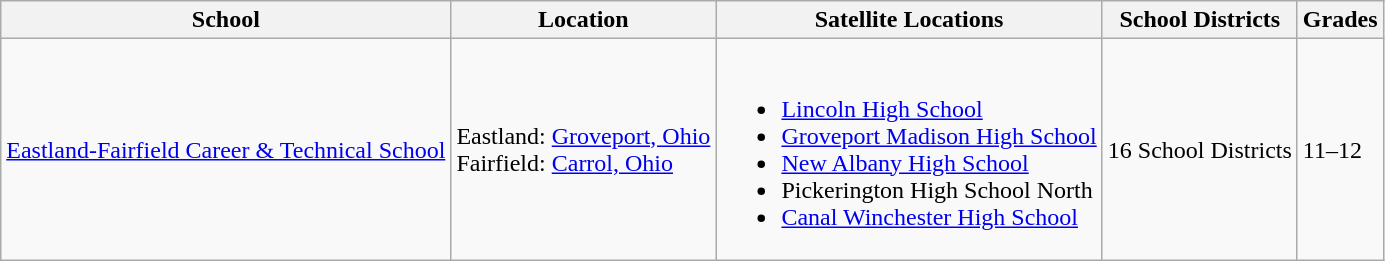<table class="wikitable">
<tr>
<th>School</th>
<th>Location</th>
<th>Satellite Locations</th>
<th>School Districts</th>
<th>Grades</th>
</tr>
<tr>
<td><a href='#'>Eastland-Fairfield Career & Technical School</a></td>
<td>Eastland: <a href='#'>Groveport, Ohio</a><br>Fairfield: <a href='#'>Carrol, Ohio</a></td>
<td><br><ul><li><a href='#'>Lincoln High School</a></li><li><a href='#'>Groveport Madison High School</a></li><li><a href='#'>New Albany High School</a></li><li>Pickerington High School North</li><li><a href='#'>Canal Winchester High School</a></li></ul></td>
<td>16 School Districts</td>
<td>11–12</td>
</tr>
</table>
